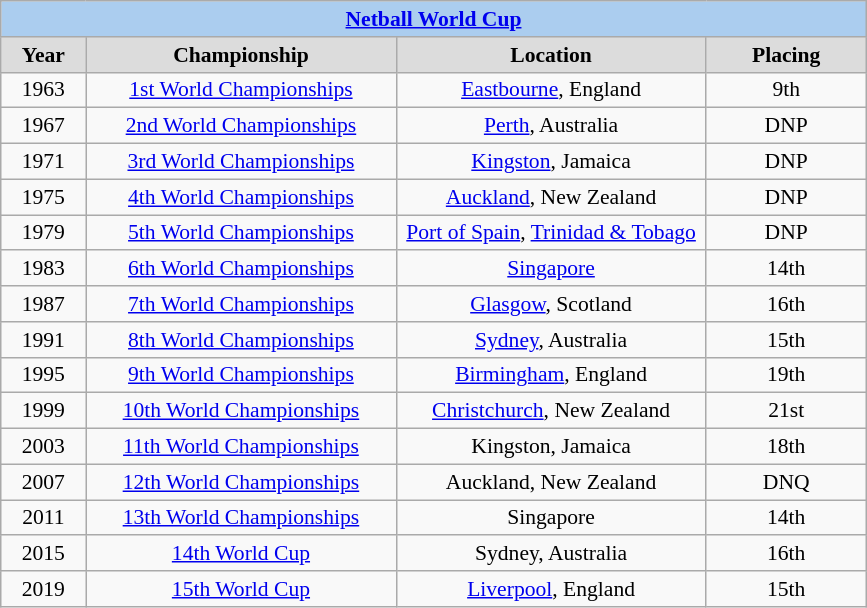<table class=wikitable style="text-align:center; font-size:90%">
<tr>
<th colspan=4 style=background:#ABCDEF><a href='#'>Netball World Cup</a></th>
</tr>
<tr>
<th width=50 style=background:gainsboro>Year</th>
<th width=200 style=background:gainsboro>Championship</th>
<th width=200 style=background:gainsboro>Location</th>
<th width=100 style=background:gainsboro>Placing</th>
</tr>
<tr>
<td>1963</td>
<td><a href='#'>1st World Championships</a></td>
<td><a href='#'>Eastbourne</a>, England</td>
<td>9th</td>
</tr>
<tr>
<td>1967</td>
<td><a href='#'>2nd World Championships</a></td>
<td><a href='#'>Perth</a>, Australia</td>
<td>DNP</td>
</tr>
<tr>
<td>1971</td>
<td><a href='#'>3rd World Championships</a></td>
<td><a href='#'>Kingston</a>, Jamaica</td>
<td>DNP</td>
</tr>
<tr>
<td>1975</td>
<td><a href='#'>4th World Championships</a></td>
<td><a href='#'>Auckland</a>, New Zealand</td>
<td>DNP</td>
</tr>
<tr>
<td>1979</td>
<td><a href='#'>5th World Championships</a></td>
<td><a href='#'>Port of Spain</a>, <a href='#'>Trinidad & Tobago</a></td>
<td>DNP</td>
</tr>
<tr>
<td>1983</td>
<td><a href='#'>6th World Championships</a></td>
<td><a href='#'>Singapore</a></td>
<td>14th</td>
</tr>
<tr>
<td>1987</td>
<td><a href='#'>7th World Championships</a></td>
<td><a href='#'>Glasgow</a>, Scotland</td>
<td>16th</td>
</tr>
<tr>
<td>1991</td>
<td><a href='#'>8th World Championships</a></td>
<td><a href='#'>Sydney</a>, Australia</td>
<td>15th</td>
</tr>
<tr>
<td>1995</td>
<td><a href='#'>9th World Championships</a></td>
<td><a href='#'>Birmingham</a>, England</td>
<td>19th</td>
</tr>
<tr>
<td>1999</td>
<td><a href='#'>10th World Championships</a></td>
<td><a href='#'>Christchurch</a>, New Zealand</td>
<td>21st</td>
</tr>
<tr>
<td>2003</td>
<td><a href='#'>11th World Championships</a></td>
<td>Kingston, Jamaica</td>
<td>18th</td>
</tr>
<tr>
<td>2007</td>
<td><a href='#'>12th World Championships</a></td>
<td>Auckland, New Zealand</td>
<td>DNQ</td>
</tr>
<tr>
<td>2011</td>
<td><a href='#'>13th World Championships</a></td>
<td>Singapore</td>
<td>14th</td>
</tr>
<tr>
<td>2015</td>
<td><a href='#'>14th World Cup</a></td>
<td>Sydney, Australia</td>
<td>16th</td>
</tr>
<tr>
<td>2019</td>
<td><a href='#'>15th World Cup</a></td>
<td><a href='#'>Liverpool</a>, England</td>
<td>15th</td>
</tr>
</table>
